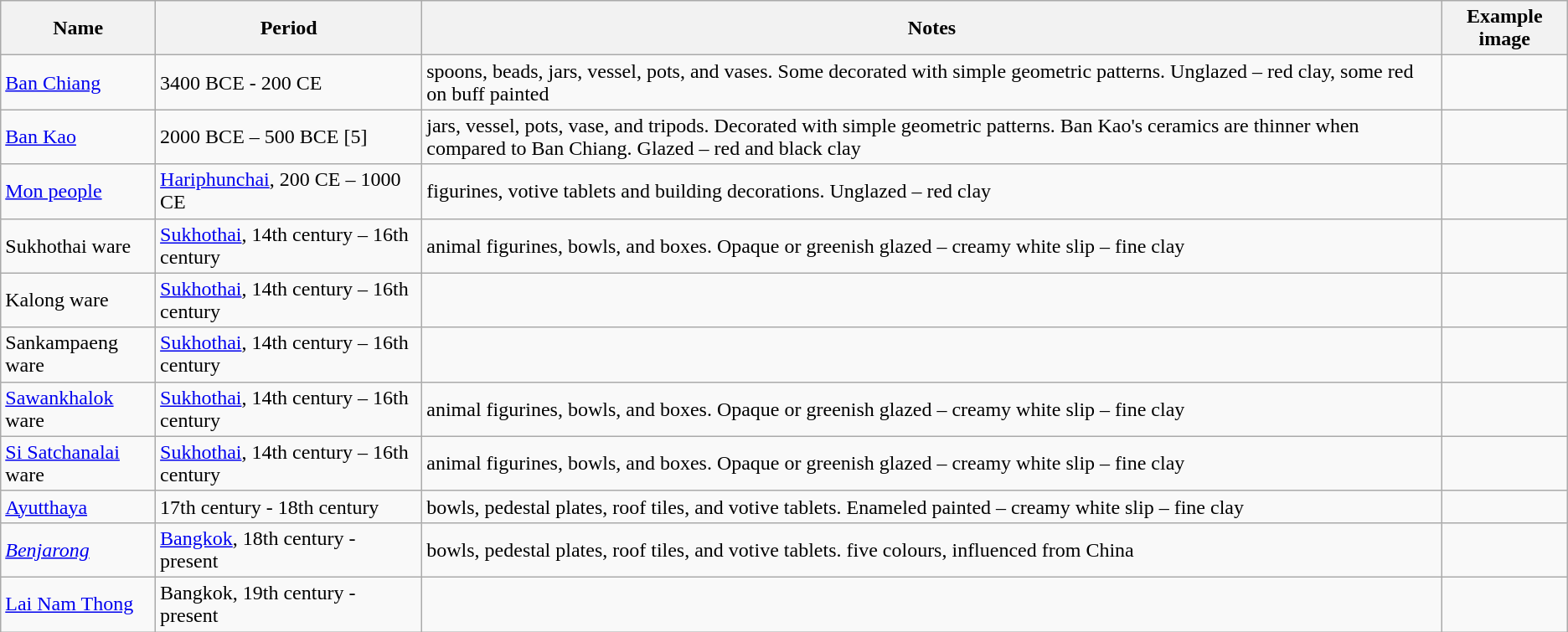<table class="wikitable">
<tr>
<th>Name</th>
<th>Period</th>
<th>Notes</th>
<th>Example image</th>
</tr>
<tr>
<td><a href='#'>Ban Chiang</a></td>
<td>3400 BCE - 200 CE</td>
<td>spoons, beads, jars, vessel, pots, and vases. Some decorated with simple geometric patterns.  Unglazed – red clay, some red on buff painted </td>
<td></td>
</tr>
<tr>
<td><a href='#'>Ban Kao</a></td>
<td>2000 BCE – 500 BCE [5]</td>
<td>jars, vessel, pots, vase, and tripods. Decorated with simple geometric patterns. Ban Kao's ceramics are thinner when compared to Ban Chiang. Glazed – red and black clay</td>
<td></td>
</tr>
<tr>
<td><a href='#'>Mon people</a></td>
<td><a href='#'>Hariphunchai</a>, 200 CE – 1000 CE</td>
<td>figurines, votive tablets and building decorations. Unglazed – red clay</td>
<td></td>
</tr>
<tr>
<td>Sukhothai ware</td>
<td><a href='#'>Sukhothai</a>, 14th century – 16th century</td>
<td>animal figurines, bowls, and boxes. Opaque or greenish glazed – creamy white slip – fine clay</td>
<td></td>
</tr>
<tr>
<td>Kalong ware</td>
<td><a href='#'>Sukhothai</a>, 14th century – 16th century</td>
<td></td>
<td></td>
</tr>
<tr>
<td>Sankampaeng ware</td>
<td><a href='#'>Sukhothai</a>, 14th century – 16th century</td>
<td></td>
<td></td>
</tr>
<tr>
<td><a href='#'>Sawankhalok</a> ware</td>
<td><a href='#'>Sukhothai</a>, 14th century – 16th century</td>
<td>animal figurines, bowls, and boxes. Opaque or greenish glazed – creamy white slip – fine clay</td>
<td></td>
</tr>
<tr>
<td><a href='#'>Si Satchanalai</a> ware</td>
<td><a href='#'>Sukhothai</a>, 14th century – 16th century</td>
<td>animal figurines, bowls, and boxes. Opaque or greenish glazed – creamy white slip – fine clay</td>
<td></td>
</tr>
<tr>
<td><a href='#'>Ayutthaya</a></td>
<td>17th century - 18th century</td>
<td>bowls, pedestal plates, roof tiles, and votive tablets. Enameled painted – creamy white slip – fine clay</td>
<td></td>
</tr>
<tr>
<td><em><a href='#'>Benjarong</a></em></td>
<td><a href='#'>Bangkok</a>, 18th century - present</td>
<td>bowls, pedestal plates, roof tiles, and votive tablets. five colours, influenced from China</td>
<td></td>
</tr>
<tr>
<td><a href='#'>Lai Nam Thong</a></td>
<td>Bangkok, 19th century - present</td>
<td></td>
<td></td>
</tr>
</table>
